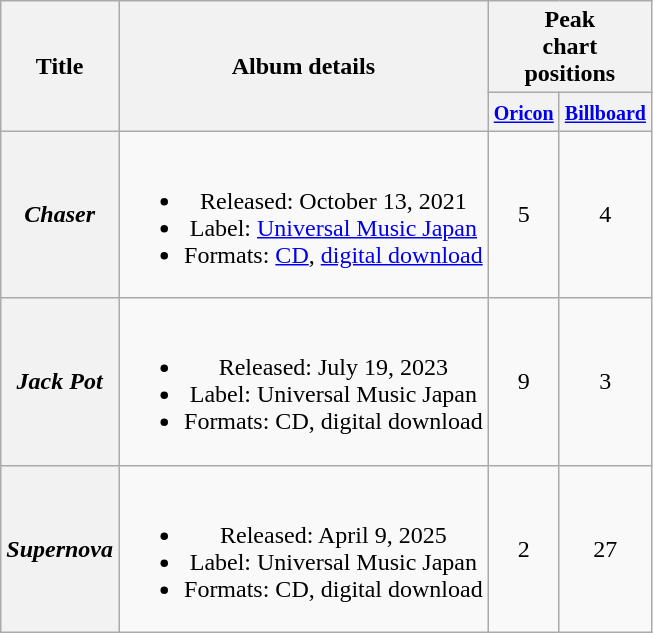<table class="wikitable plainrowheaders" style="text-align:center;">
<tr>
<th scope="col" rowspan="2">Title</th>
<th scope="col" rowspan="2">Album details</th>
<th scope="col" colspan="2">Peak <br> chart <br> positions</th>
</tr>
<tr>
<th scope="col"><small><a href='#'>Oricon</a></small></th>
<th scope="col"><small><a href='#'>Billboard</a></small></th>
</tr>
<tr>
<th scope="row"><em>Chaser</em></th>
<td><br><ul><li>Released: October 13, 2021</li><li>Label: <a href='#'>Universal Music Japan</a></li><li>Formats: <a href='#'>CD</a>, <a href='#'>digital download</a></li></ul></td>
<td>5</td>
<td>4</td>
</tr>
<tr>
<th scope="row"><em>Jack Pot</em></th>
<td><br><ul><li>Released: July 19, 2023</li><li>Label: Universal Music Japan</li><li>Formats: CD, digital download</li></ul></td>
<td>9</td>
<td>3</td>
</tr>
<tr>
<th scope="row"><em>Supernova</em></th>
<td><br><ul><li>Released: April 9, 2025</li><li>Label: Universal Music Japan</li><li>Formats: CD, digital download</li></ul></td>
<td>2</td>
<td>27</td>
</tr>
</table>
